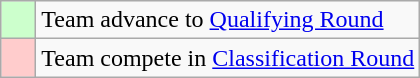<table class="wikitable">
<tr>
<td style="background: #ccffcc;">    </td>
<td>Team advance to <a href='#'>Qualifying Round</a></td>
</tr>
<tr>
<td style="background: #ffcccc;">    </td>
<td>Team compete in <a href='#'>Classification Round</a></td>
</tr>
</table>
